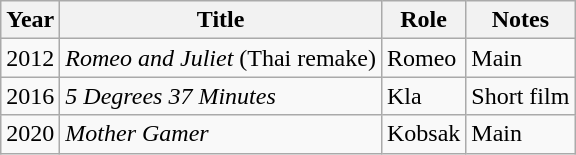<table class="wikitable sortable">
<tr>
<th>Year</th>
<th>Title</th>
<th>Role</th>
<th class="unsortable">Notes</th>
</tr>
<tr>
<td>2012</td>
<td><em>Romeo and Juliet</em> (Thai remake)</td>
<td>Romeo</td>
<td>Main</td>
</tr>
<tr>
<td>2016</td>
<td><em>5 Degrees 37 Minutes</em></td>
<td>Kla</td>
<td>Short film</td>
</tr>
<tr>
<td>2020</td>
<td><em>Mother Gamer</em></td>
<td>Kobsak</td>
<td>Main</td>
</tr>
</table>
